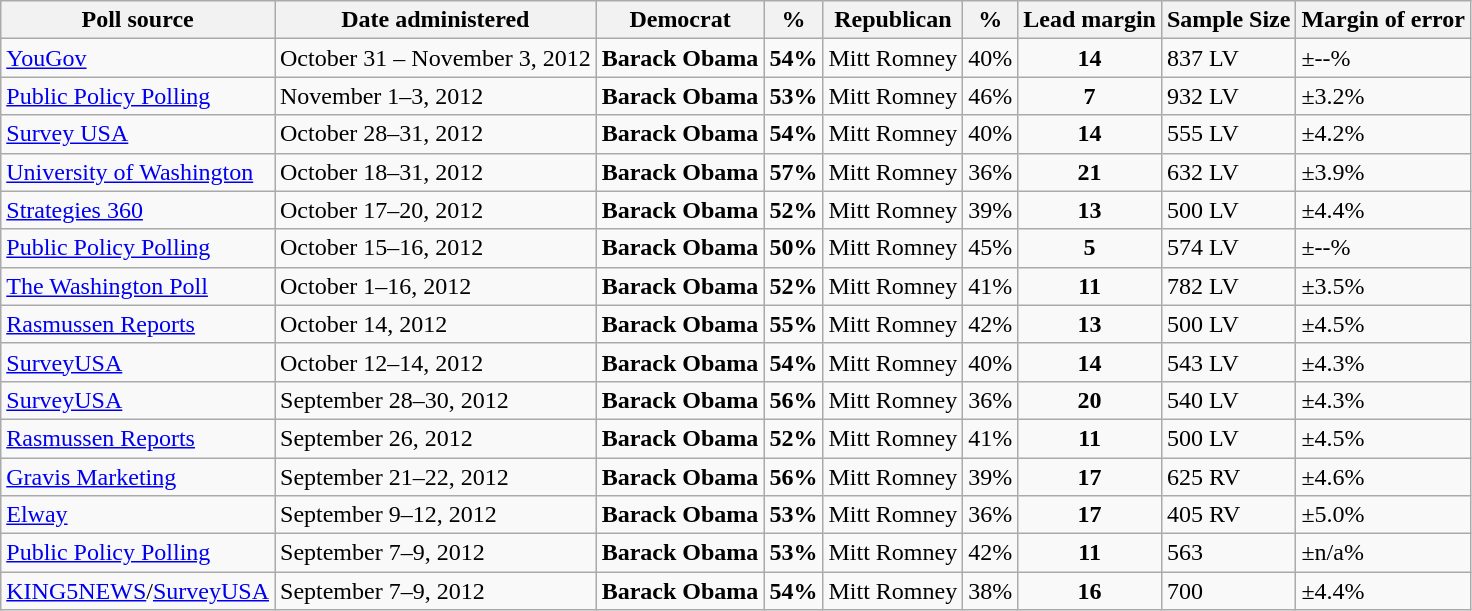<table class="wikitable">
<tr>
<th>Poll source</th>
<th>Date administered</th>
<th>Democrat</th>
<th>%</th>
<th>Republican</th>
<th>%</th>
<th>Lead margin</th>
<th>Sample Size</th>
<th>Margin of error</th>
</tr>
<tr>
<td><a href='#'>YouGov</a></td>
<td>October 31 – November 3, 2012</td>
<td><strong>Barack Obama</strong></td>
<td align="center" ><strong>54%</strong></td>
<td>Mitt Romney</td>
<td>40%</td>
<td align="center" ><strong>14</strong></td>
<td>837 LV</td>
<td>±--%</td>
</tr>
<tr>
<td><a href='#'>Public Policy Polling</a></td>
<td>November 1–3, 2012</td>
<td><strong>Barack Obama</strong></td>
<td align="center" ><strong>53%</strong></td>
<td>Mitt Romney</td>
<td>46%</td>
<td align="center" ><strong>7</strong></td>
<td>932 LV</td>
<td>±3.2%</td>
</tr>
<tr>
<td><a href='#'>Survey USA</a></td>
<td>October 28–31, 2012</td>
<td><strong>Barack Obama</strong></td>
<td align="center" ><strong>54%</strong></td>
<td>Mitt Romney</td>
<td>40%</td>
<td align="center" ><strong>14</strong></td>
<td>555 LV</td>
<td>±4.2%</td>
</tr>
<tr>
<td><a href='#'>University of Washington</a></td>
<td>October 18–31, 2012</td>
<td><strong>Barack Obama</strong></td>
<td align="center" ><strong>57%</strong></td>
<td>Mitt Romney</td>
<td>36%</td>
<td align="center" ><strong>21</strong></td>
<td>632 LV</td>
<td>±3.9%</td>
</tr>
<tr>
<td><a href='#'>Strategies 360</a></td>
<td>October 17–20, 2012</td>
<td><strong>Barack Obama</strong></td>
<td align="center" ><strong>52%</strong></td>
<td>Mitt Romney</td>
<td>39%</td>
<td align="center" ><strong>13</strong></td>
<td>500 LV</td>
<td>±4.4%</td>
</tr>
<tr>
<td><a href='#'>Public Policy Polling</a></td>
<td>October 15–16, 2012</td>
<td><strong>Barack Obama</strong></td>
<td align="center" ><strong>50%</strong></td>
<td>Mitt Romney</td>
<td>45%</td>
<td align="center" ><strong>5</strong></td>
<td>574 LV</td>
<td>±--%</td>
</tr>
<tr>
<td><a href='#'>The Washington Poll</a></td>
<td>October 1–16, 2012</td>
<td><strong>Barack Obama</strong></td>
<td align="center" ><strong>52%</strong></td>
<td>Mitt Romney</td>
<td>41%</td>
<td align="center" ><strong>11</strong></td>
<td>782 LV</td>
<td>±3.5%</td>
</tr>
<tr>
<td><a href='#'>Rasmussen Reports</a></td>
<td>October 14, 2012</td>
<td><strong>Barack Obama</strong></td>
<td align="center" ><strong>55%</strong></td>
<td>Mitt Romney</td>
<td>42%</td>
<td align="center" ><strong>13</strong></td>
<td>500 LV</td>
<td>±4.5%</td>
</tr>
<tr>
<td><a href='#'>SurveyUSA</a></td>
<td>October 12–14, 2012</td>
<td><strong>Barack Obama</strong></td>
<td align="center" ><strong>54%</strong></td>
<td>Mitt Romney</td>
<td>40%</td>
<td align="center" ><strong>14</strong></td>
<td>543 LV</td>
<td>±4.3%</td>
</tr>
<tr>
<td><a href='#'>SurveyUSA</a></td>
<td>September 28–30, 2012</td>
<td><strong>Barack Obama</strong></td>
<td align="center" ><strong>56%</strong></td>
<td>Mitt Romney</td>
<td>36%</td>
<td align="center" ><strong>20</strong></td>
<td>540 LV</td>
<td>±4.3%</td>
</tr>
<tr>
<td><a href='#'>Rasmussen Reports</a></td>
<td>September 26, 2012</td>
<td><strong>Barack Obama</strong></td>
<td align="center" ><strong>52%</strong></td>
<td>Mitt Romney</td>
<td>41%</td>
<td align="center" ><strong>11</strong></td>
<td>500 LV</td>
<td>±4.5%</td>
</tr>
<tr>
<td><a href='#'>Gravis Marketing</a></td>
<td>September 21–22, 2012</td>
<td><strong>Barack Obama</strong></td>
<td align="center" ><strong>56%</strong></td>
<td>Mitt Romney</td>
<td>39%</td>
<td align="center" ><strong>17</strong></td>
<td>625 RV</td>
<td>±4.6%</td>
</tr>
<tr>
<td><a href='#'>Elway</a></td>
<td>September 9–12, 2012</td>
<td><strong>Barack Obama</strong></td>
<td align="center" ><strong>53%</strong></td>
<td>Mitt Romney</td>
<td>36%</td>
<td align="center" ><strong>17</strong></td>
<td>405 RV</td>
<td>±5.0%</td>
</tr>
<tr>
<td><a href='#'>Public Policy Polling</a></td>
<td>September 7–9, 2012</td>
<td><strong>Barack Obama</strong></td>
<td align="center" ><strong>53%</strong></td>
<td>Mitt Romney</td>
<td>42%</td>
<td align="center" ><strong>11</strong></td>
<td>563</td>
<td>±n/a%</td>
</tr>
<tr>
<td><a href='#'>KING5NEWS</a>/<a href='#'>SurveyUSA</a></td>
<td>September 7–9, 2012</td>
<td><strong>Barack Obama</strong></td>
<td align="center" ><strong>54%</strong></td>
<td>Mitt Romney</td>
<td>38%</td>
<td align="center" ><strong>16</strong></td>
<td>700</td>
<td>±4.4%</td>
</tr>
</table>
